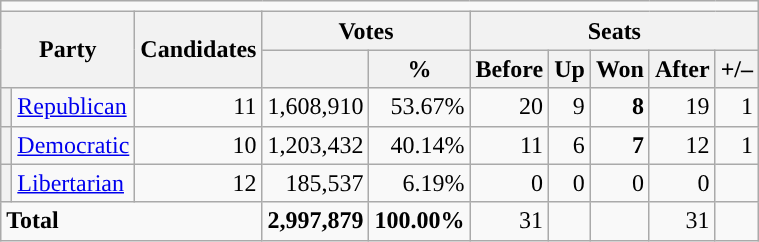<table class="wikitable">
<tr>
<td colspan="15" align="center"></td>
</tr>
<tr>
<th colspan="2" rowspan="2">Party</th>
<th rowspan="2">Candidates</th>
<th colspan="2">Votes</th>
<th colspan="5">Seats</th>
</tr>
<tr>
<th></th>
<th>%</th>
<th>Before</th>
<th>Up</th>
<th>Won</th>
<th>After</th>
<th>+/–</th>
</tr>
<tr>
<th style="background-color:"></th>
<td><a href='#'>Republican</a></td>
<td align="right">11</td>
<td align="right">1,608,910</td>
<td align="right">53.67%</td>
<td align="right">20</td>
<td align="right">9</td>
<td align="right"><strong>8</strong></td>
<td align="right">19</td>
<td align="right">1</td>
</tr>
<tr>
<th style="background-color:"></th>
<td><a href='#'>Democratic</a></td>
<td align="right">10</td>
<td align="right">1,203,432</td>
<td align="right">40.14%</td>
<td align="right">11</td>
<td align="right">6</td>
<td align="right"><strong>7</strong></td>
<td align="right">12</td>
<td align="right">1</td>
</tr>
<tr>
<th style="background-color:"></th>
<td><a href='#'>Libertarian</a></td>
<td align="right">12</td>
<td align="right">185,537</td>
<td align="right">6.19%</td>
<td align="right">0</td>
<td align="right">0</td>
<td align="right">0</td>
<td align="right">0</td>
<td align="right"></td>
</tr>
<tr>
<td colspan="3" align="left"><strong>Total</strong></td>
<td align="right"><strong>2,997,879</strong></td>
<td align="right"><strong>100.00%</strong></td>
<td align="right">31</td>
<td align="right"></td>
<td align="right"></td>
<td align="right">31</td>
<td align="right"></td>
</tr>
</table>
